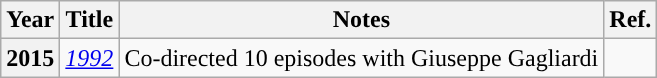<table class="wikitable sortable plainrowheaders">
<tr>
<th scope="col">Year</th>
<th scope="col">Title</th>
<th scope="col">Notes</th>
<th scope="col" class="unsortable">Ref.</th>
</tr>
<tr>
<th scope="row">2015</th>
<td><em><a href='#'>1992</a></em></td>
<td>Co-directed 10 episodes with Giuseppe Gagliardi</td>
<td align="center"></td>
</tr>
</table>
